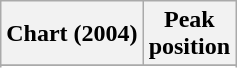<table class="wikitable sortable">
<tr>
<th align="left">Chart (2004)</th>
<th align="center">Peak<br>position</th>
</tr>
<tr>
</tr>
<tr>
</tr>
</table>
